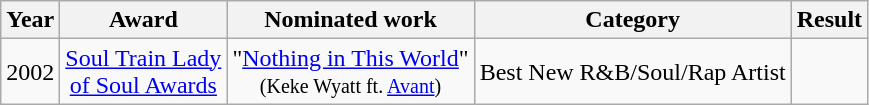<table class="wikitable plainrowheaders" style="text-align:center;">
<tr>
<th>Year</th>
<th>Award</th>
<th>Nominated work</th>
<th>Category</th>
<th>Result</th>
</tr>
<tr>
<td>2002</td>
<td><a href='#'>Soul Train Lady<br>of Soul Awards</a></td>
<td>"<a href='#'>Nothing in This World</a>"<br><small>(Keke Wyatt ft. <a href='#'>Avant</a>)</small></td>
<td>Best New R&B/Soul/Rap Artist</td>
<td></td>
</tr>
</table>
